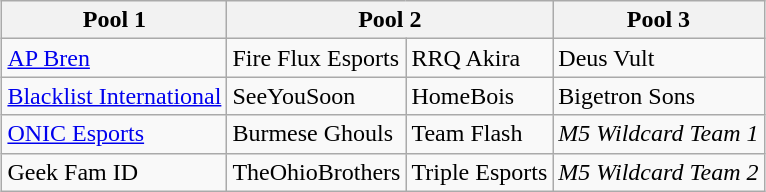<table class="wikitable" style="margin-left: auto; margin-right: auto;">
<tr>
<th>Pool 1</th>
<th colspan="2">Pool 2</th>
<th>Pool 3</th>
</tr>
<tr>
<td> <a href='#'>AP Bren</a></td>
<td> Fire Flux Esports</td>
<td> RRQ Akira</td>
<td> Deus Vult</td>
</tr>
<tr>
<td> <a href='#'>Blacklist International</a></td>
<td> SeeYouSoon</td>
<td> HomeBois</td>
<td> Bigetron Sons</td>
</tr>
<tr>
<td> <a href='#'>ONIC Esports</a></td>
<td> Burmese Ghouls</td>
<td> Team Flash</td>
<td><em>M5 Wildcard Team 1</em></td>
</tr>
<tr>
<td> Geek Fam ID</td>
<td> TheOhioBrothers</td>
<td> Triple Esports</td>
<td><em>M5 Wildcard Team 2</em></td>
</tr>
</table>
